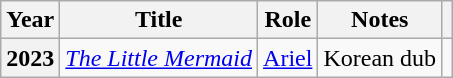<table class="wikitable plainrowheaders">
<tr>
<th scope="col">Year</th>
<th scope="col">Title</th>
<th scope="col">Role</th>
<th scope="col">Notes</th>
<th scope="col"></th>
</tr>
<tr>
<th scope="row">2023</th>
<td><em><a href='#'>The Little Mermaid</a></em></td>
<td><a href='#'>Ariel</a></td>
<td>Korean dub</td>
<td style="text-align:center"></td>
</tr>
</table>
